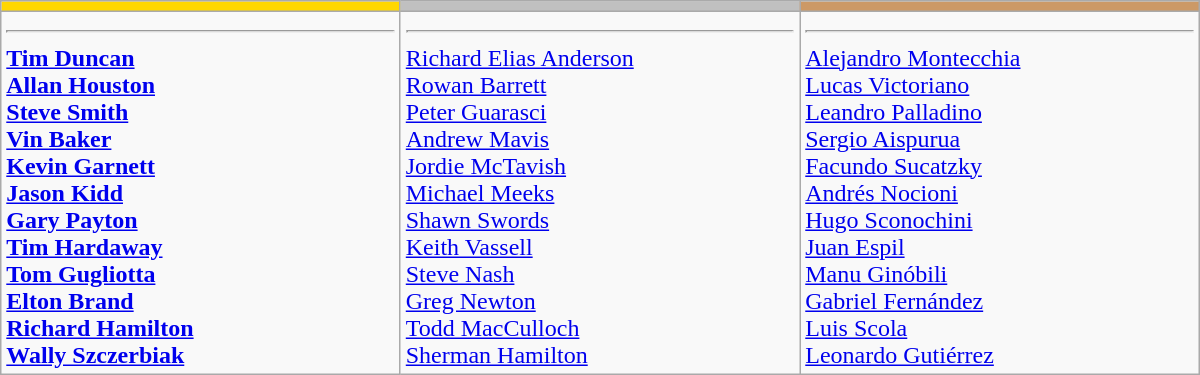<table border="1" cellpadding="2" width="800" class="wikitable">
<tr>
<td !align="center" width="200" bgcolor="gold"></td>
<td !align="center" width="200" bgcolor="silver"></td>
<td !align="center" width="200" bgcolor="#cc9966"></td>
</tr>
<tr valign=top>
<td><strong> <hr> <a href='#'>Tim Duncan</a> <br> <a href='#'>Allan Houston</a> <br> <a href='#'>Steve Smith</a><br> <a href='#'>Vin Baker</a> <br> <a href='#'>Kevin Garnett</a> <br> <a href='#'>Jason Kidd</a> <br> <a href='#'>Gary Payton</a> <br> <a href='#'>Tim Hardaway</a> <br> <a href='#'>Tom Gugliotta</a> <br> <a href='#'>Elton Brand</a> <br> <a href='#'>Richard Hamilton</a> <br> <a href='#'>Wally Szczerbiak</a></strong></td>
<td> <hr> <a href='#'>Richard Elias Anderson</a> <br> <a href='#'>Rowan Barrett</a> <br> <a href='#'>Peter Guarasci</a> <br> <a href='#'>Andrew Mavis</a> <br> <a href='#'>Jordie McTavish</a> <br> <a href='#'>Michael Meeks</a> <br> <a href='#'>Shawn Swords</a> <br> <a href='#'>Keith Vassell</a> <br> <a href='#'>Steve Nash</a> <br> <a href='#'>Greg Newton</a> <br> <a href='#'>Todd MacCulloch</a> <br> <a href='#'>Sherman Hamilton</a></td>
<td> <hr> <a href='#'>Alejandro Montecchia</a> <br> <a href='#'>Lucas Victoriano</a> <br> <a href='#'>Leandro Palladino</a> <br> <a href='#'>Sergio Aispurua</a> <br> <a href='#'>Facundo Sucatzky</a> <br> <a href='#'>Andrés Nocioni</a> <br> <a href='#'>Hugo Sconochini</a> <br> <a href='#'>Juan Espil</a> <br>  <a href='#'>Manu Ginóbili</a> <br> <a href='#'>Gabriel Fernández</a> <br> <a href='#'>Luis Scola</a> <br> <a href='#'>Leonardo Gutiérrez</a></td>
</tr>
</table>
